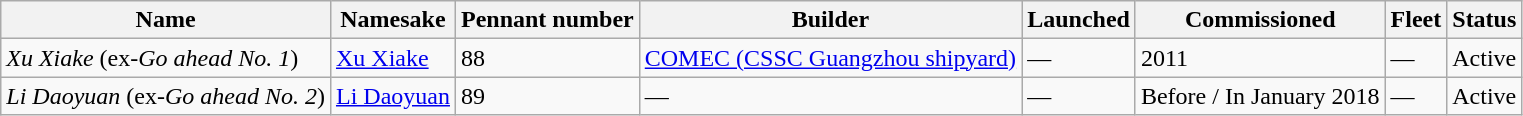<table class="wikitable">
<tr>
<th>Name</th>
<th>Namesake</th>
<th>Pennant number</th>
<th>Builder</th>
<th>Launched</th>
<th>Commissioned</th>
<th>Fleet</th>
<th>Status</th>
</tr>
<tr>
<td><em>Xu Xiake</em> (ex-<em>Go ahead No. 1</em>)</td>
<td><a href='#'>Xu Xiake</a></td>
<td>88</td>
<td><a href='#'>COMEC (CSSC Guangzhou shipyard)</a></td>
<td>—</td>
<td>2011</td>
<td>—</td>
<td>Active</td>
</tr>
<tr>
<td><em>Li Daoyuan</em> (ex-<em>Go ahead No. 2</em>)</td>
<td><a href='#'>Li Daoyuan</a></td>
<td>89</td>
<td>—</td>
<td>—</td>
<td>Before / In January 2018</td>
<td>—</td>
<td>Active</td>
</tr>
</table>
